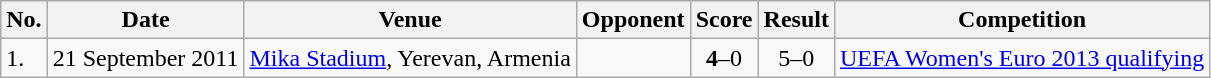<table class="wikitable">
<tr>
<th>No.</th>
<th>Date</th>
<th>Venue</th>
<th>Opponent</th>
<th>Score</th>
<th>Result</th>
<th>Competition</th>
</tr>
<tr>
<td>1.</td>
<td>21 September 2011</td>
<td><a href='#'>Mika Stadium</a>, Yerevan, Armenia</td>
<td></td>
<td align=center><strong>4</strong>–0</td>
<td align=center>5–0</td>
<td><a href='#'>UEFA Women's Euro 2013 qualifying</a></td>
</tr>
</table>
